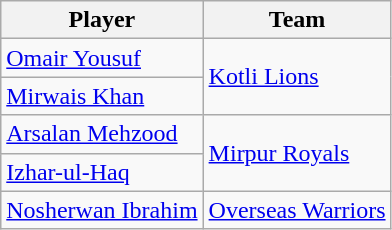<table class="wikitable">
<tr>
<th>Player</th>
<th>Team</th>
</tr>
<tr>
<td> <a href='#'>Omair Yousuf</a></td>
<td rowspan="2"><a href='#'>Kotli Lions</a></td>
</tr>
<tr>
<td> <a href='#'>Mirwais Khan</a></td>
</tr>
<tr>
<td> <a href='#'>Arsalan Mehzood</a></td>
<td rowspan="2"><a href='#'>Mirpur Royals</a></td>
</tr>
<tr>
<td> <a href='#'>Izhar-ul-Haq</a></td>
</tr>
<tr>
<td> <a href='#'>Nosherwan Ibrahim</a></td>
<td><a href='#'>Overseas Warriors</a></td>
</tr>
</table>
